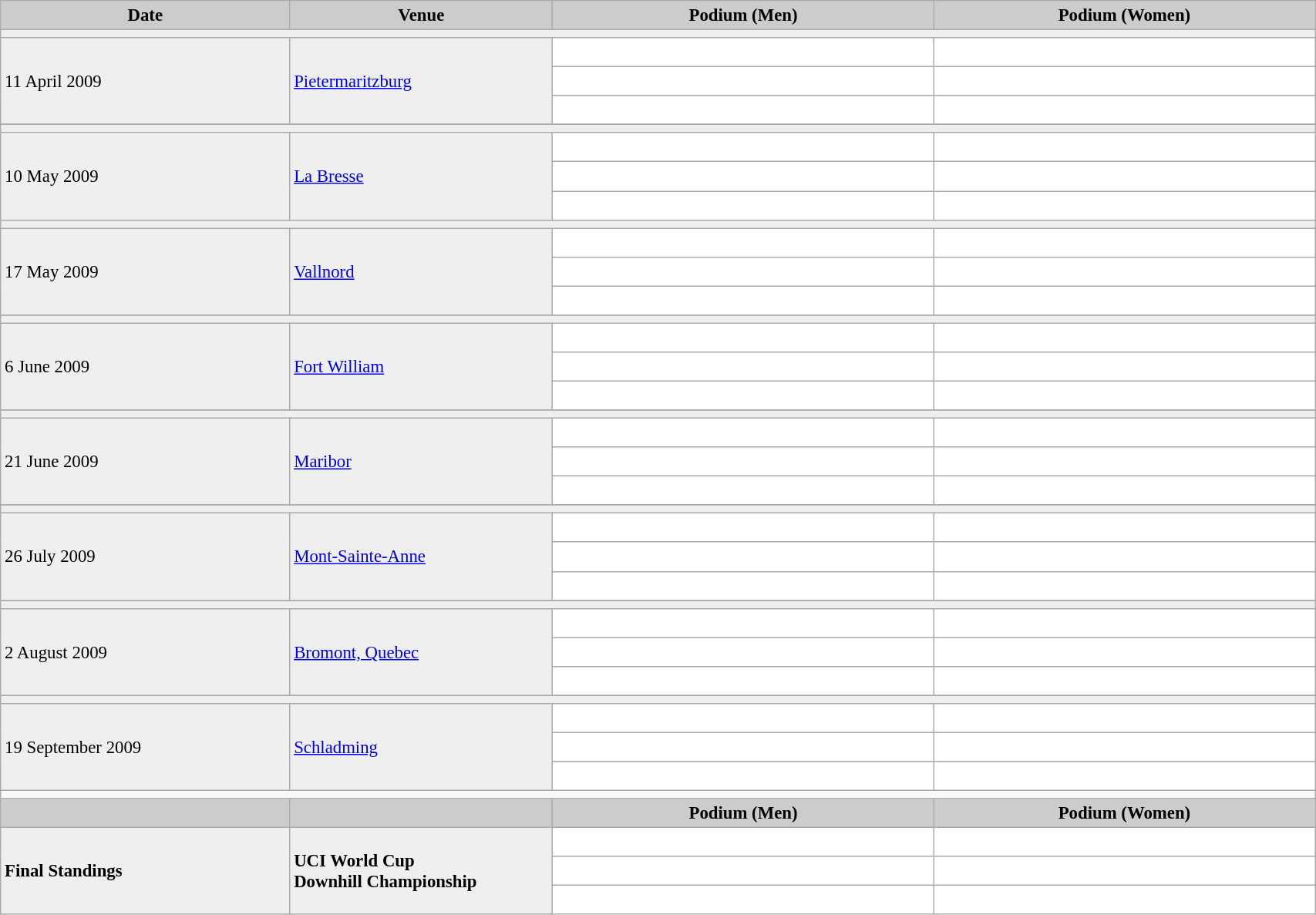<table class="wikitable" width=90% bgcolor="#f7f8ff" cellpadding="3" cellspacing="0" border="1" style="font-size: 95%; border: gray solid 1px; border-collapse: collapse;">
<tr bgcolor="#CCCCCC">
<td align="center"><strong>Date</strong></td>
<td width=20% align="center"><strong>Venue</strong></td>
<td width=29% align="center"><strong>Podium (Men)</strong></td>
<td width=29% align="center"><strong>Podium (Women)</strong></td>
</tr>
<tr bgcolor="#EFEFEF">
<td colspan=4></td>
</tr>
<tr bgcolor="#EFEFEF">
<td rowspan=3>11 April 2009</td>
<td rowspan=3> <a href='#'>Pietermaritzburg</a></td>
<td bgcolor="#ffffff">  </td>
<td bgcolor="#ffffff">   </td>
</tr>
<tr>
<td bgcolor="#ffffff">  </td>
<td bgcolor="#ffffff">  </td>
</tr>
<tr>
<td bgcolor="#ffffff">  </td>
<td bgcolor="#ffffff">  </td>
</tr>
<tr>
</tr>
<tr bgcolor="#EFEFEF">
<td colspan=4></td>
</tr>
<tr bgcolor="#EFEFEF">
<td rowspan=3>10 May 2009</td>
<td rowspan=3> <a href='#'>La Bresse</a></td>
<td bgcolor="#ffffff">  </td>
<td bgcolor="#ffffff">  </td>
</tr>
<tr>
<td bgcolor="#ffffff">  </td>
<td bgcolor="#ffffff">   </td>
</tr>
<tr>
<td bgcolor="#ffffff">  </td>
<td bgcolor="#ffffff">  </td>
</tr>
<tr bgcolor="#EFEFEF">
<td colspan=4></td>
</tr>
<tr bgcolor="#EFEFEF">
<td rowspan=3>17 May 2009</td>
<td rowspan=3> <a href='#'>Vallnord</a></td>
<td bgcolor="#ffffff">  </td>
<td bgcolor="#ffffff">  </td>
</tr>
<tr>
<td bgcolor="#ffffff">  </td>
<td bgcolor="#ffffff">  </td>
</tr>
<tr>
<td bgcolor="#ffffff">  </td>
<td bgcolor="#ffffff">  </td>
</tr>
<tr>
</tr>
<tr bgcolor="#EFEFEF">
<td colspan=4></td>
</tr>
<tr bgcolor="#EFEFEF">
<td rowspan=3>6 June 2009</td>
<td rowspan=3> <a href='#'>Fort William</a></td>
<td bgcolor="#ffffff">  </td>
<td bgcolor="#ffffff">  </td>
</tr>
<tr>
<td bgcolor="#ffffff">  </td>
<td bgcolor="#ffffff">  </td>
</tr>
<tr>
<td bgcolor="#ffffff">  </td>
<td bgcolor="#ffffff">  </td>
</tr>
<tr>
</tr>
<tr bgcolor="#EFEFEF">
<td colspan=4></td>
</tr>
<tr bgcolor="#EFEFEF">
<td rowspan=3>21 June 2009</td>
<td rowspan=3> <a href='#'>Maribor</a></td>
<td bgcolor="#ffffff">  </td>
<td bgcolor="#ffffff">  </td>
</tr>
<tr>
<td bgcolor="#ffffff">  </td>
<td bgcolor="#ffffff">  </td>
</tr>
<tr>
<td bgcolor="#ffffff">  </td>
<td bgcolor="#ffffff">  </td>
</tr>
<tr>
</tr>
<tr bgcolor="#EFEFEF">
<td colspan=4></td>
</tr>
<tr bgcolor="#EFEFEF">
<td rowspan=3>26 July 2009</td>
<td rowspan=3> <a href='#'>Mont-Sainte-Anne</a></td>
<td bgcolor="#ffffff">  </td>
<td bgcolor="#ffffff">  </td>
</tr>
<tr>
<td bgcolor="#ffffff">  </td>
<td bgcolor="#ffffff">  </td>
</tr>
<tr>
<td bgcolor="#ffffff">  </td>
<td bgcolor="#ffffff">  </td>
</tr>
<tr>
</tr>
<tr bgcolor="#EFEFEF">
<td colspan=4></td>
</tr>
<tr bgcolor="#EFEFEF">
<td rowspan=3>2 August 2009</td>
<td rowspan=3> <a href='#'>Bromont, Quebec</a></td>
<td bgcolor="#ffffff">  </td>
<td bgcolor="#ffffff">  </td>
</tr>
<tr>
<td bgcolor="#ffffff">  </td>
<td bgcolor="#ffffff">  </td>
</tr>
<tr>
<td bgcolor="#ffffff">  </td>
<td bgcolor="#ffffff">  </td>
</tr>
<tr>
</tr>
<tr bgcolor="#EFEFEF">
<td colspan=4></td>
</tr>
<tr bgcolor="#EFEFEF">
<td rowspan=3>19 September 2009</td>
<td rowspan=3> <a href='#'>Schladming</a></td>
<td bgcolor="#ffffff">  </td>
<td bgcolor="#ffffff">  </td>
</tr>
<tr>
<td bgcolor="#ffffff">  </td>
<td bgcolor="#ffffff">  </td>
</tr>
<tr>
<td bgcolor="#ffffff">  </td>
<td bgcolor="#ffffff">  </td>
</tr>
<tr>
<td colspan=4></td>
</tr>
<tr bgcolor="#CCCCCC">
<td align="center"></td>
<td width=20% align="center"></td>
<td width=29% align="center"><strong>Podium (Men)</strong></td>
<td width=29% align="center"><strong>Podium (Women)</strong></td>
</tr>
<tr bgcolor="#EFEFEF">
<td rowspan=3><strong>Final Standings</strong></td>
<td rowspan=3><strong>UCI World Cup<br> Downhill Championship</strong></td>
<td bgcolor="#ffffff">   </td>
<td bgcolor="#ffffff">   </td>
</tr>
<tr>
<td bgcolor="#ffffff">   </td>
<td bgcolor="#ffffff">   </td>
</tr>
<tr>
<td bgcolor="#ffffff">   </td>
<td bgcolor="#ffffff">   </td>
</tr>
</table>
